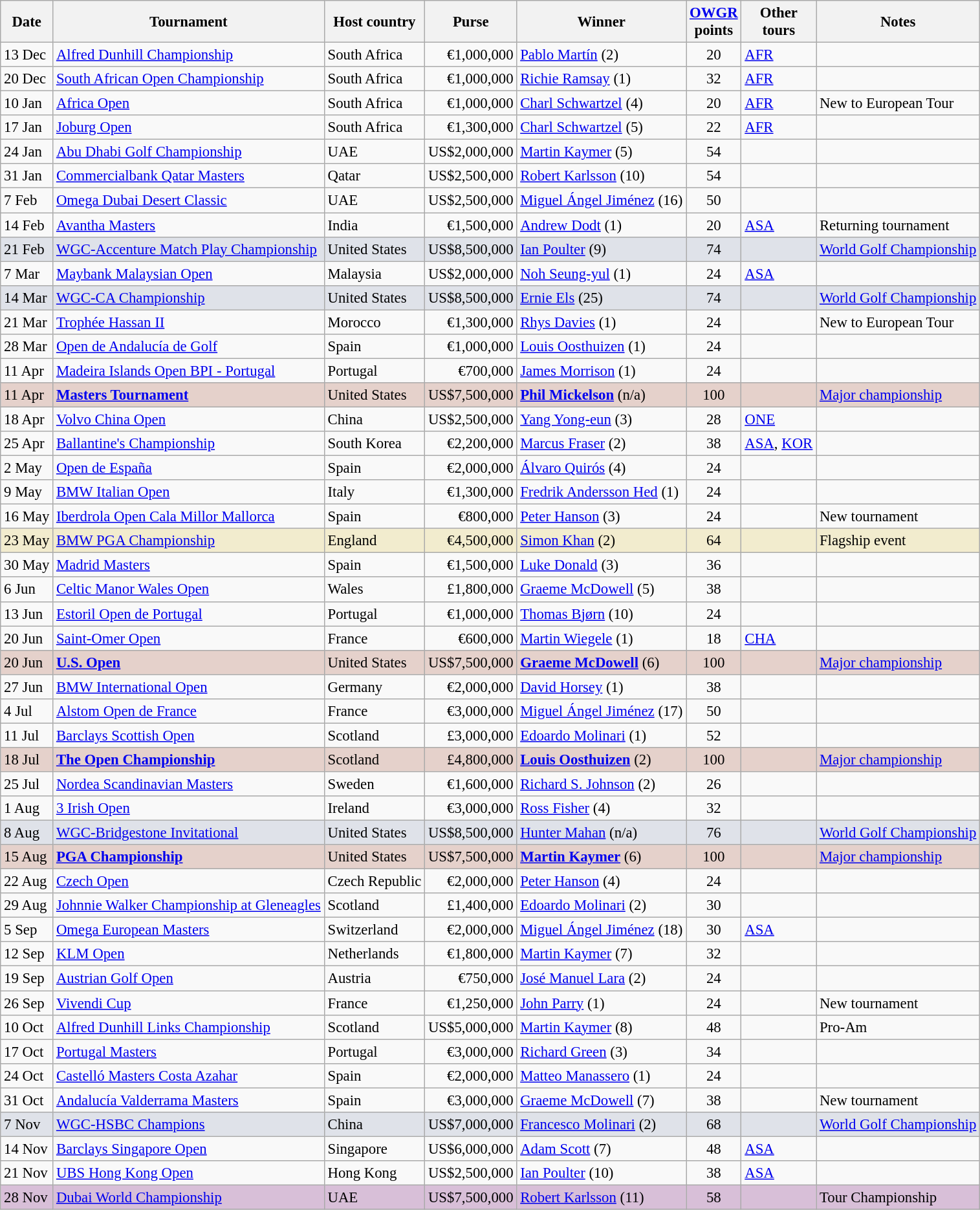<table class="wikitable" style="font-size:95%">
<tr>
<th>Date</th>
<th>Tournament</th>
<th>Host country</th>
<th>Purse</th>
<th>Winner</th>
<th><a href='#'>OWGR</a><br>points</th>
<th>Other<br>tours</th>
<th>Notes</th>
</tr>
<tr>
<td>13 Dec</td>
<td><a href='#'>Alfred Dunhill Championship</a></td>
<td>South Africa</td>
<td align=right>€1,000,000</td>
<td> <a href='#'>Pablo Martín</a> (2)</td>
<td align=center>20</td>
<td><a href='#'>AFR</a></td>
<td></td>
</tr>
<tr>
<td>20 Dec</td>
<td><a href='#'>South African Open Championship</a></td>
<td>South Africa</td>
<td align=right>€1,000,000</td>
<td> <a href='#'>Richie Ramsay</a> (1)</td>
<td align=center>32</td>
<td><a href='#'>AFR</a></td>
<td></td>
</tr>
<tr>
<td>10 Jan</td>
<td><a href='#'>Africa Open</a></td>
<td>South Africa</td>
<td align=right>€1,000,000</td>
<td> <a href='#'>Charl Schwartzel</a> (4)</td>
<td align=center>20</td>
<td><a href='#'>AFR</a></td>
<td>New to European Tour</td>
</tr>
<tr>
<td>17 Jan</td>
<td><a href='#'>Joburg Open</a></td>
<td>South Africa</td>
<td align=right>€1,300,000</td>
<td> <a href='#'>Charl Schwartzel</a> (5)</td>
<td align=center>22</td>
<td><a href='#'>AFR</a></td>
<td></td>
</tr>
<tr>
<td>24 Jan</td>
<td><a href='#'>Abu Dhabi Golf Championship</a></td>
<td>UAE</td>
<td align=right>US$2,000,000</td>
<td> <a href='#'>Martin Kaymer</a> (5)</td>
<td align=center>54</td>
<td></td>
<td></td>
</tr>
<tr>
<td>31 Jan</td>
<td><a href='#'>Commercialbank Qatar Masters</a></td>
<td>Qatar</td>
<td align=right>US$2,500,000</td>
<td> <a href='#'>Robert Karlsson</a> (10)</td>
<td align=center>54</td>
<td></td>
<td></td>
</tr>
<tr>
<td>7 Feb</td>
<td><a href='#'>Omega Dubai Desert Classic</a></td>
<td>UAE</td>
<td align=right>US$2,500,000</td>
<td> <a href='#'>Miguel Ángel Jiménez</a> (16)</td>
<td align=center>50</td>
<td></td>
<td></td>
</tr>
<tr>
<td>14 Feb</td>
<td><a href='#'>Avantha Masters</a></td>
<td>India</td>
<td align=right>€1,500,000</td>
<td> <a href='#'>Andrew Dodt</a> (1)</td>
<td align=center>20</td>
<td><a href='#'>ASA</a></td>
<td>Returning tournament</td>
</tr>
<tr style="background:#dfe2e9;">
<td>21 Feb</td>
<td><a href='#'>WGC-Accenture Match Play Championship</a></td>
<td>United States</td>
<td align=right>US$8,500,000</td>
<td> <a href='#'>Ian Poulter</a> (9)</td>
<td align=center>74</td>
<td></td>
<td><a href='#'>World Golf Championship</a></td>
</tr>
<tr>
<td>7 Mar</td>
<td><a href='#'>Maybank Malaysian Open</a></td>
<td>Malaysia</td>
<td align=right>US$2,000,000</td>
<td> <a href='#'>Noh Seung-yul</a> (1)</td>
<td align=center>24</td>
<td><a href='#'>ASA</a></td>
<td></td>
</tr>
<tr style="background:#dfe2e9;">
<td>14 Mar</td>
<td><a href='#'>WGC-CA Championship</a></td>
<td>United States</td>
<td align=right>US$8,500,000</td>
<td> <a href='#'>Ernie Els</a> (25)</td>
<td align=center>74</td>
<td></td>
<td><a href='#'>World Golf Championship</a></td>
</tr>
<tr>
<td>21 Mar</td>
<td><a href='#'>Trophée Hassan II</a></td>
<td>Morocco</td>
<td align=right>€1,300,000</td>
<td> <a href='#'>Rhys Davies</a> (1)</td>
<td align=center>24</td>
<td></td>
<td>New to European Tour</td>
</tr>
<tr>
<td>28 Mar</td>
<td><a href='#'>Open de Andalucía de Golf</a></td>
<td>Spain</td>
<td align=right>€1,000,000</td>
<td> <a href='#'>Louis Oosthuizen</a> (1)</td>
<td align=center>24</td>
<td></td>
<td></td>
</tr>
<tr>
<td>11 Apr</td>
<td><a href='#'>Madeira Islands Open BPI - Portugal</a></td>
<td>Portugal</td>
<td align=right>€700,000</td>
<td> <a href='#'>James Morrison</a> (1)</td>
<td align=center>24</td>
<td></td>
<td></td>
</tr>
<tr style="background:#e5d1cb;">
<td>11 Apr</td>
<td><strong><a href='#'>Masters Tournament</a></strong></td>
<td>United States</td>
<td align=right>US$7,500,000</td>
<td> <strong><a href='#'>Phil Mickelson</a></strong> (n/a)</td>
<td align=center>100</td>
<td></td>
<td><a href='#'>Major championship</a></td>
</tr>
<tr>
<td>18 Apr</td>
<td><a href='#'>Volvo China Open</a></td>
<td>China</td>
<td align=right>US$2,500,000</td>
<td> <a href='#'>Yang Yong-eun</a> (3)</td>
<td align=center>28</td>
<td><a href='#'>ONE</a></td>
<td></td>
</tr>
<tr>
<td>25 Apr</td>
<td><a href='#'>Ballantine's Championship</a></td>
<td>South Korea</td>
<td align=right>€2,200,000</td>
<td> <a href='#'>Marcus Fraser</a> (2)</td>
<td align=center>38</td>
<td><a href='#'>ASA</a>, <a href='#'>KOR</a></td>
<td></td>
</tr>
<tr>
<td>2 May</td>
<td><a href='#'>Open de España</a></td>
<td>Spain</td>
<td align=right>€2,000,000</td>
<td> <a href='#'>Álvaro Quirós</a> (4)</td>
<td align=center>24</td>
<td></td>
<td></td>
</tr>
<tr>
<td>9 May</td>
<td><a href='#'>BMW Italian Open</a></td>
<td>Italy</td>
<td align=right>€1,300,000</td>
<td> <a href='#'>Fredrik Andersson Hed</a> (1)</td>
<td align=center>24</td>
<td></td>
<td></td>
</tr>
<tr>
<td>16 May</td>
<td><a href='#'>Iberdrola Open Cala Millor Mallorca</a></td>
<td>Spain</td>
<td align=right>€800,000</td>
<td> <a href='#'>Peter Hanson</a> (3)</td>
<td align=center>24</td>
<td></td>
<td>New tournament</td>
</tr>
<tr style="background:#f2ecce;">
<td>23 May</td>
<td><a href='#'>BMW PGA Championship</a></td>
<td>England</td>
<td align=right>€4,500,000</td>
<td> <a href='#'>Simon Khan</a> (2)</td>
<td align=center>64</td>
<td></td>
<td>Flagship event</td>
</tr>
<tr>
<td>30 May</td>
<td><a href='#'>Madrid Masters</a></td>
<td>Spain</td>
<td align=right>€1,500,000</td>
<td> <a href='#'>Luke Donald</a> (3)</td>
<td align=center>36</td>
<td></td>
<td></td>
</tr>
<tr>
<td>6 Jun</td>
<td><a href='#'>Celtic Manor Wales Open</a></td>
<td>Wales</td>
<td align=right>£1,800,000</td>
<td> <a href='#'>Graeme McDowell</a> (5)</td>
<td align=center>38</td>
<td></td>
<td></td>
</tr>
<tr>
<td>13 Jun</td>
<td><a href='#'>Estoril Open de Portugal</a></td>
<td>Portugal</td>
<td align=right>€1,000,000</td>
<td> <a href='#'>Thomas Bjørn</a> (10)</td>
<td align=center>24</td>
<td></td>
<td></td>
</tr>
<tr>
<td>20 Jun</td>
<td><a href='#'>Saint-Omer Open</a></td>
<td>France</td>
<td align=right>€600,000</td>
<td> <a href='#'>Martin Wiegele</a> (1)</td>
<td align=center>18</td>
<td><a href='#'>CHA</a></td>
<td></td>
</tr>
<tr style="background:#e5d1cb;">
<td>20 Jun</td>
<td><strong><a href='#'>U.S. Open</a></strong></td>
<td>United States</td>
<td align=right>US$7,500,000</td>
<td> <strong><a href='#'>Graeme McDowell</a></strong> (6)</td>
<td align=center>100</td>
<td></td>
<td><a href='#'>Major championship</a></td>
</tr>
<tr>
<td>27 Jun</td>
<td><a href='#'>BMW International Open</a></td>
<td>Germany</td>
<td align=right>€2,000,000</td>
<td> <a href='#'>David Horsey</a> (1)</td>
<td align=center>38</td>
<td></td>
<td></td>
</tr>
<tr>
<td>4 Jul</td>
<td><a href='#'>Alstom Open de France</a></td>
<td>France</td>
<td align=right>€3,000,000</td>
<td> <a href='#'>Miguel Ángel Jiménez</a> (17)</td>
<td align=center>50</td>
<td></td>
<td></td>
</tr>
<tr>
<td>11 Jul</td>
<td><a href='#'>Barclays Scottish Open</a></td>
<td>Scotland</td>
<td align=right>£3,000,000</td>
<td> <a href='#'>Edoardo Molinari</a> (1)</td>
<td align=center>52</td>
<td></td>
<td></td>
</tr>
<tr style="background:#e5d1cb;">
<td>18 Jul</td>
<td><strong><a href='#'>The Open Championship</a></strong></td>
<td>Scotland</td>
<td align=right>£4,800,000</td>
<td> <strong><a href='#'>Louis Oosthuizen</a></strong> (2)</td>
<td align=center>100</td>
<td></td>
<td><a href='#'>Major championship</a></td>
</tr>
<tr>
<td>25 Jul</td>
<td><a href='#'>Nordea Scandinavian Masters</a></td>
<td>Sweden</td>
<td align=right>€1,600,000</td>
<td> <a href='#'>Richard S. Johnson</a> (2)</td>
<td align=center>26</td>
<td></td>
<td></td>
</tr>
<tr>
<td>1 Aug</td>
<td><a href='#'>3 Irish Open</a></td>
<td>Ireland</td>
<td align=right>€3,000,000</td>
<td> <a href='#'>Ross Fisher</a> (4)</td>
<td align=center>32</td>
<td></td>
<td></td>
</tr>
<tr style="background:#dfe2e9;">
<td>8 Aug</td>
<td><a href='#'>WGC-Bridgestone Invitational</a></td>
<td>United States</td>
<td align=right>US$8,500,000</td>
<td> <a href='#'>Hunter Mahan</a> (n/a)</td>
<td align=center>76</td>
<td></td>
<td><a href='#'>World Golf Championship</a></td>
</tr>
<tr style="background:#e5d1cb;">
<td>15 Aug</td>
<td><strong><a href='#'>PGA Championship</a></strong></td>
<td>United States</td>
<td align=right>US$7,500,000</td>
<td> <strong><a href='#'>Martin Kaymer</a></strong> (6)</td>
<td align=center>100</td>
<td></td>
<td><a href='#'>Major championship</a></td>
</tr>
<tr>
<td>22 Aug</td>
<td><a href='#'>Czech Open</a></td>
<td>Czech Republic</td>
<td align=right>€2,000,000</td>
<td> <a href='#'>Peter Hanson</a> (4)</td>
<td align=center>24</td>
<td></td>
<td></td>
</tr>
<tr>
<td>29 Aug</td>
<td><a href='#'>Johnnie Walker Championship at Gleneagles</a></td>
<td>Scotland</td>
<td align=right>£1,400,000</td>
<td> <a href='#'>Edoardo Molinari</a> (2)</td>
<td align=center>30</td>
<td></td>
<td></td>
</tr>
<tr>
<td>5 Sep</td>
<td><a href='#'>Omega European Masters</a></td>
<td>Switzerland</td>
<td align=right>€2,000,000</td>
<td> <a href='#'>Miguel Ángel Jiménez</a> (18)</td>
<td align=center>30</td>
<td><a href='#'>ASA</a></td>
<td></td>
</tr>
<tr>
<td>12 Sep</td>
<td><a href='#'>KLM Open</a></td>
<td>Netherlands</td>
<td align=right>€1,800,000</td>
<td> <a href='#'>Martin Kaymer</a> (7)</td>
<td align=center>32</td>
<td></td>
<td></td>
</tr>
<tr>
<td>19 Sep</td>
<td><a href='#'>Austrian Golf Open</a></td>
<td>Austria</td>
<td align=right>€750,000</td>
<td> <a href='#'>José Manuel Lara</a> (2)</td>
<td align=center>24</td>
<td></td>
<td></td>
</tr>
<tr>
<td>26 Sep</td>
<td><a href='#'>Vivendi Cup</a></td>
<td>France</td>
<td align=right>€1,250,000</td>
<td> <a href='#'>John Parry</a> (1)</td>
<td align=center>24</td>
<td></td>
<td>New tournament</td>
</tr>
<tr>
<td>10 Oct</td>
<td><a href='#'>Alfred Dunhill Links Championship</a></td>
<td>Scotland</td>
<td align=right>US$5,000,000</td>
<td> <a href='#'>Martin Kaymer</a> (8)</td>
<td align=center>48</td>
<td></td>
<td>Pro-Am</td>
</tr>
<tr>
<td>17 Oct</td>
<td><a href='#'>Portugal Masters</a></td>
<td>Portugal</td>
<td align=right>€3,000,000</td>
<td> <a href='#'>Richard Green</a> (3)</td>
<td align=center>34</td>
<td></td>
<td></td>
</tr>
<tr>
<td>24 Oct</td>
<td><a href='#'>Castelló Masters Costa Azahar</a></td>
<td>Spain</td>
<td align=right>€2,000,000</td>
<td> <a href='#'>Matteo Manassero</a> (1)</td>
<td align=center>24</td>
<td></td>
<td></td>
</tr>
<tr>
<td>31 Oct</td>
<td><a href='#'>Andalucía Valderrama Masters</a></td>
<td>Spain</td>
<td align=right>€3,000,000</td>
<td> <a href='#'>Graeme McDowell</a> (7)</td>
<td align=center>38</td>
<td></td>
<td>New tournament</td>
</tr>
<tr style="background:#dfe2e9;">
<td>7 Nov</td>
<td><a href='#'>WGC-HSBC Champions</a></td>
<td>China</td>
<td align=right>US$7,000,000</td>
<td> <a href='#'>Francesco Molinari</a> (2)</td>
<td align=center>68</td>
<td></td>
<td><a href='#'>World Golf Championship</a></td>
</tr>
<tr>
<td>14 Nov</td>
<td><a href='#'>Barclays Singapore Open</a></td>
<td>Singapore</td>
<td align=right>US$6,000,000</td>
<td> <a href='#'>Adam Scott</a> (7)</td>
<td align=center>48</td>
<td><a href='#'>ASA</a></td>
<td></td>
</tr>
<tr>
<td>21 Nov</td>
<td><a href='#'>UBS Hong Kong Open</a></td>
<td>Hong Kong</td>
<td align=right>US$2,500,000</td>
<td> <a href='#'>Ian Poulter</a> (10)</td>
<td align=center>38</td>
<td><a href='#'>ASA</a></td>
<td></td>
</tr>
<tr style="background:thistle;">
<td>28 Nov</td>
<td><a href='#'>Dubai World Championship</a></td>
<td>UAE</td>
<td align=right>US$7,500,000</td>
<td> <a href='#'>Robert Karlsson</a> (11)</td>
<td align=center>58</td>
<td></td>
<td>Tour Championship</td>
</tr>
</table>
